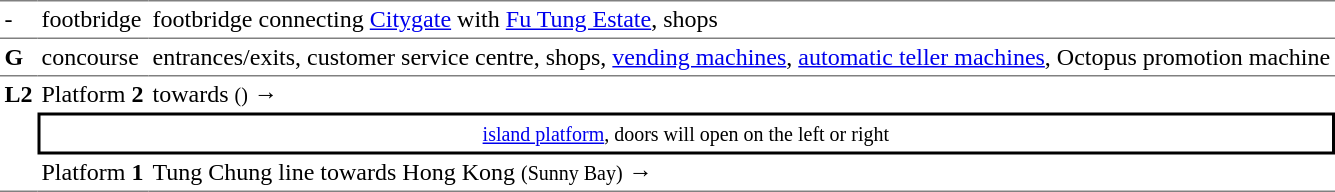<table border=0 cellspacing=0 cellpadding=3>
<tr>
<td style="border-bottom:solid 1px gray;border-top:solid 1px gray;vertical-align:top;">-</td>
<td style="border-bottom:solid 1px gray;border-top:solid 1px gray;vertical-align:top;">footbridge</td>
<td style="border-bottom:solid 1px gray;border-top:solid 1px gray;vertical-align:top;">footbridge connecting <a href='#'>Citygate</a> with <a href='#'>Fu Tung Estate</a>, shops</td>
</tr>
<tr>
<td style="border-bottom:solid 1px gray;vertical-align:top;"><strong>G</strong></td>
<td style="border-bottom:solid 1px gray;vertical-align:top;">concourse</td>
<td style="border-bottom:solid 1px gray;vertical-align:top;">entrances/exits, customer service centre, shops, <a href='#'>vending machines</a>, <a href='#'>automatic teller machines</a>, Octopus promotion machine</td>
</tr>
<tr>
<td style="border-bottom:solid 1px gray;vertical-align:top;" rowspan=3><strong>L2</strong></td>
<td>Platform <span><strong>2</strong></span></td>
<td> towards  <small>()</small> →</td>
</tr>
<tr>
<td style="border-top:solid 2px black;border-right:solid 2px black;border-left:solid 2px black;border-bottom:solid 2px black;text-align:center;" colspan=2><small><a href='#'>island platform</a>, doors will open on the left or right</small></td>
</tr>
<tr>
<td style="border-bottom:solid 1px gray;">Platform <span><strong>1</strong></span></td>
<td style="border-bottom:solid 1px gray;"> Tung Chung line towards Hong Kong <small>(Sunny Bay)</small> →</td>
</tr>
</table>
